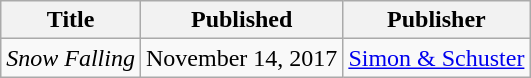<table class="wikitable">
<tr>
<th>Title</th>
<th>Published</th>
<th>Publisher</th>
</tr>
<tr>
<td><em>Snow Falling</em></td>
<td>November 14, 2017</td>
<td><a href='#'>Simon & Schuster</a></td>
</tr>
</table>
